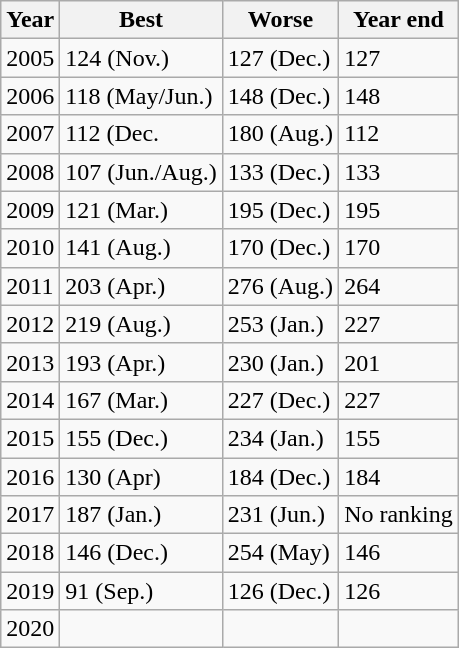<table class="wikitable">
<tr>
<th>Year</th>
<th>Best</th>
<th>Worse</th>
<th>Year end</th>
</tr>
<tr>
<td>2005</td>
<td>124 (Nov.)</td>
<td>127 (Dec.)</td>
<td>127</td>
</tr>
<tr>
<td>2006</td>
<td>118 (May/Jun.)</td>
<td>148 (Dec.)</td>
<td>148</td>
</tr>
<tr>
<td>2007</td>
<td>112 (Dec.</td>
<td>180 (Aug.)</td>
<td>112</td>
</tr>
<tr>
<td>2008</td>
<td>107 (Jun./Aug.)</td>
<td>133 (Dec.)</td>
<td>133</td>
</tr>
<tr>
<td>2009</td>
<td>121 (Mar.)</td>
<td>195 (Dec.)</td>
<td>195</td>
</tr>
<tr>
<td>2010</td>
<td>141 (Aug.)</td>
<td>170 (Dec.)</td>
<td>170</td>
</tr>
<tr>
<td>2011</td>
<td>203 (Apr.)</td>
<td>276 (Aug.)</td>
<td>264</td>
</tr>
<tr>
<td>2012</td>
<td>219 (Aug.)</td>
<td>253 (Jan.)</td>
<td>227</td>
</tr>
<tr>
<td>2013</td>
<td>193 (Apr.)</td>
<td>230 (Jan.)</td>
<td>201</td>
</tr>
<tr>
<td>2014</td>
<td>167 (Mar.)</td>
<td>227 (Dec.)</td>
<td>227</td>
</tr>
<tr>
<td>2015</td>
<td>155 (Dec.)</td>
<td>234 (Jan.)</td>
<td>155</td>
</tr>
<tr>
<td>2016</td>
<td>130 (Apr)</td>
<td>184 (Dec.)</td>
<td>184</td>
</tr>
<tr>
<td>2017</td>
<td>187 (Jan.)</td>
<td>231 (Jun.)</td>
<td>No ranking</td>
</tr>
<tr>
<td>2018</td>
<td>146 (Dec.)</td>
<td>254 (May)</td>
<td>146</td>
</tr>
<tr>
<td>2019</td>
<td>91 (Sep.)</td>
<td>126 (Dec.)</td>
<td>126</td>
</tr>
<tr>
<td>2020</td>
<td></td>
<td></td>
<td></td>
</tr>
</table>
